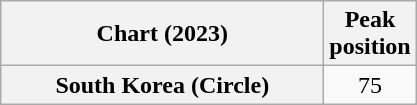<table class="wikitable plainrowheaders" style="text-align:center">
<tr>
<th scope="col">Chart (2023)</th>
<th scope="col">Peak<br>position</th>
</tr>
<tr>
<th scope="row" style="width:13em">South Korea (Circle)</th>
<td>75</td>
</tr>
</table>
